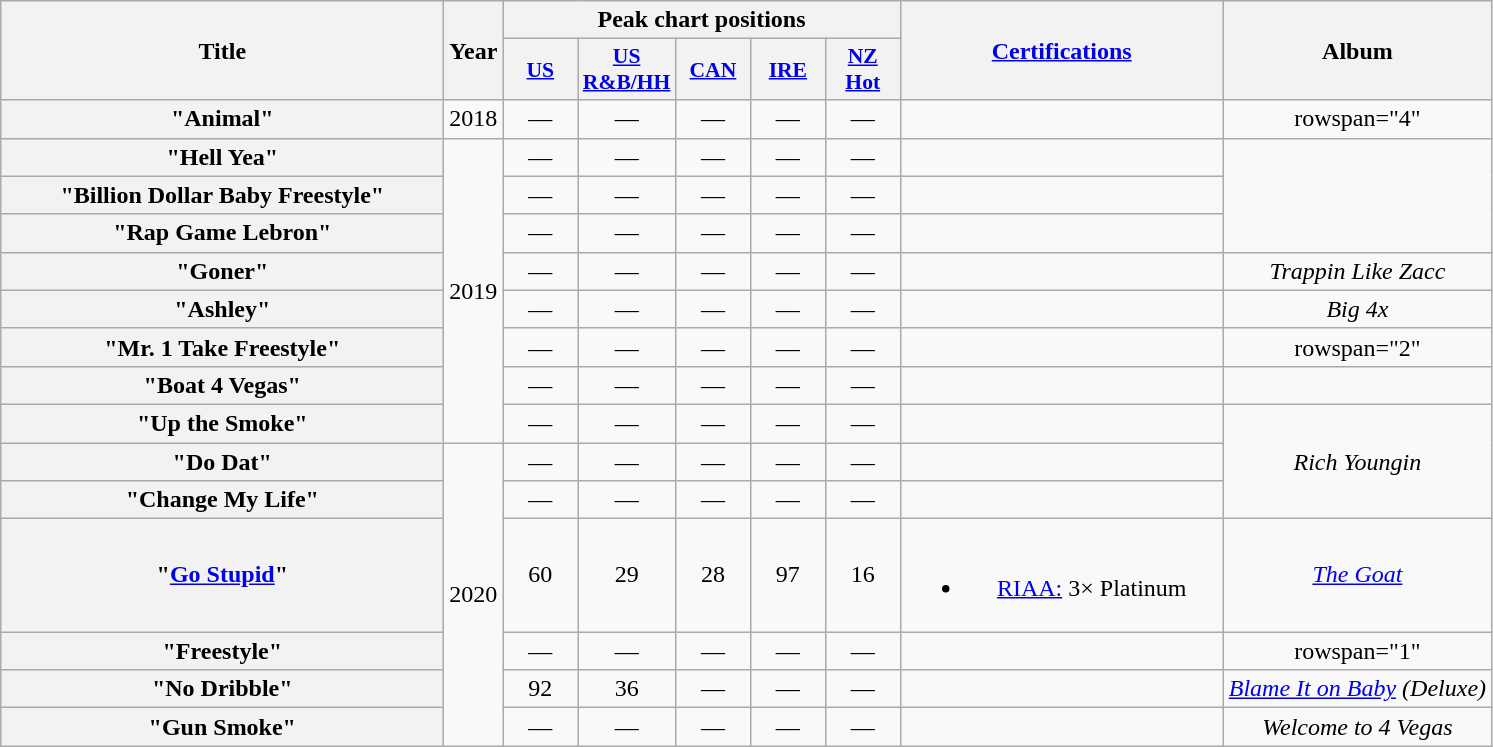<table class="wikitable plainrowheaders" style="text-align:center;">
<tr>
<th scope="col" rowspan="2" style="width:18em;">Title</th>
<th scope="col" rowspan="2">Year</th>
<th colspan="5">Peak chart positions</th>
<th rowspan="2" scope="col" style="width:13em;"><a href='#'>Certifications</a></th>
<th scope="col" rowspan="2">Album</th>
</tr>
<tr what ut do>
<th scope="col" style="width:3em;font-size:90%;"><a href='#'>US</a><br></th>
<th scope="col" style="width:3em;font-size:90%;"><a href='#'>US<br>R&B/HH</a><br></th>
<th scope="col" style="width:3em;font-size:90%;"><a href='#'>CAN</a><br></th>
<th scope="col" style="width:3em;font-size:90%;"><a href='#'>IRE</a><br></th>
<th scope="col" style="width:3em;font-size:90%;"><a href='#'>NZ</a><br><a href='#'>Hot</a><br></th>
</tr>
<tr>
<th scope="row">"Animal"<br></th>
<td>2018</td>
<td>—</td>
<td>—</td>
<td>—</td>
<td>—</td>
<td —>—</td>
<td></td>
<td>rowspan="4" </td>
</tr>
<tr>
<th scope="row">"Hell Yea"</th>
<td rowspan="8">2019</td>
<td>—</td>
<td>—</td>
<td>—</td>
<td>—</td>
<td —>—</td>
<td></td>
</tr>
<tr>
<th scope="row">"Billion Dollar Baby Freestyle"<br></th>
<td>—</td>
<td>—</td>
<td>—</td>
<td>—</td>
<td —>—</td>
<td></td>
</tr>
<tr>
<th scope="row">"Rap Game Lebron"</th>
<td>—</td>
<td>—</td>
<td>—</td>
<td>—</td>
<td —>—</td>
<td></td>
</tr>
<tr>
<th scope="row">"Goner"<br></th>
<td>—</td>
<td>—</td>
<td>—</td>
<td>—</td>
<td>—</td>
<td></td>
<td style="text-align:center;"><em>Trappin Like Zacc</em></td>
</tr>
<tr>
<th scope="row">"Ashley"<br></th>
<td>—</td>
<td>—</td>
<td>—</td>
<td>—</td>
<td>—</td>
<td></td>
<td style="text-align:center;"><em>Big 4x</em></td>
</tr>
<tr>
<th scope="row">"Mr. 1 Take Freestyle"<br></th>
<td>—</td>
<td>—</td>
<td>—</td>
<td>—</td>
<td —>—</td>
<td></td>
<td>rowspan="2" </td>
</tr>
<tr>
<th scope="row">"Boat 4 Vegas"<br></th>
<td>—</td>
<td>—</td>
<td>—</td>
<td>—</td>
<td>—</td>
<td></td>
</tr>
<tr>
<th scope="row">"Up the Smoke"<br></th>
<td>—</td>
<td>—</td>
<td>—</td>
<td>—</td>
<td>—</td>
<td></td>
<td rowspan="3"><em>Rich Youngin</em></td>
</tr>
<tr>
<th scope="row">"Do Dat"<br></th>
<td rowspan="6">2020</td>
<td>—</td>
<td>—</td>
<td>—</td>
<td>—</td>
<td>—</td>
<td></td>
</tr>
<tr>
<th scope="row">"Change My Life"<br></th>
<td>—</td>
<td>—</td>
<td>—</td>
<td>—</td>
<td>—</td>
<td></td>
</tr>
<tr>
<th scope="row">"<a href='#'>Go Stupid</a>"<br></th>
<td>60</td>
<td>29</td>
<td>28</td>
<td>97</td>
<td 16>16</td>
<td><br><ul><li><a href='#'>RIAA:</a> 3× Platinum</li></ul></td>
<td><em><a href='#'>The Goat</a></em></td>
</tr>
<tr>
<th scope="row">"Freestyle"</th>
<td>—</td>
<td>—</td>
<td>—</td>
<td>—</td>
<td>—</td>
<td></td>
<td>rowspan="1" </td>
</tr>
<tr>
<th scope="row">"No Dribble"<br></th>
<td>92</td>
<td>36</td>
<td>—</td>
<td>—</td>
<td>—</td>
<td></td>
<td><em><a href='#'>Blame It on Baby</a> (Deluxe)</em></td>
</tr>
<tr>
<th scope="row">"Gun Smoke"</th>
<td>—</td>
<td>—</td>
<td>—</td>
<td>—</td>
<td>—</td>
<td></td>
<td><em>Welcome to 4 Vegas</em></td>
</tr>
</table>
